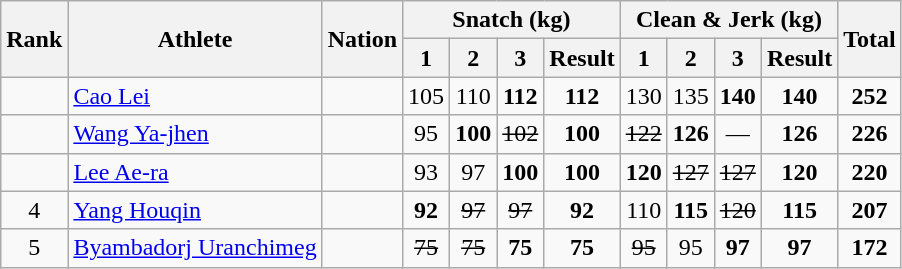<table class="wikitable sortable" style="text-align:center;">
<tr>
<th rowspan=2>Rank</th>
<th rowspan=2>Athlete</th>
<th rowspan=2>Nation</th>
<th colspan=4>Snatch (kg)</th>
<th colspan=4>Clean & Jerk (kg)</th>
<th rowspan=2>Total</th>
</tr>
<tr>
<th>1</th>
<th>2</th>
<th>3</th>
<th>Result</th>
<th>1</th>
<th>2</th>
<th>3</th>
<th>Result</th>
</tr>
<tr>
<td></td>
<td align=left><a href='#'>Cao Lei</a></td>
<td align=left></td>
<td>105</td>
<td>110</td>
<td><strong>112</strong></td>
<td><strong>112</strong></td>
<td>130</td>
<td>135</td>
<td><strong>140</strong></td>
<td><strong>140</strong></td>
<td><strong>252</strong></td>
</tr>
<tr>
<td></td>
<td align=left><a href='#'>Wang Ya-jhen</a></td>
<td align=left></td>
<td>95</td>
<td><strong>100</strong></td>
<td><s>102</s></td>
<td><strong>100</strong></td>
<td><s>122</s></td>
<td><strong>126</strong></td>
<td>—</td>
<td><strong>126</strong></td>
<td><strong>226</strong></td>
</tr>
<tr>
<td></td>
<td align=left><a href='#'>Lee Ae-ra</a></td>
<td align=left></td>
<td>93</td>
<td>97</td>
<td><strong>100</strong></td>
<td><strong>100</strong></td>
<td><strong>120</strong></td>
<td><s>127</s></td>
<td><s>127</s></td>
<td><strong>120</strong></td>
<td><strong>220</strong></td>
</tr>
<tr>
<td>4</td>
<td align=left><a href='#'>Yang Houqin</a></td>
<td align=left></td>
<td><strong>92</strong></td>
<td><s>97</s></td>
<td><s>97</s></td>
<td><strong>92</strong></td>
<td>110</td>
<td><strong>115</strong></td>
<td><s>120</s></td>
<td><strong>115</strong></td>
<td><strong>207</strong></td>
</tr>
<tr>
<td>5</td>
<td align=left><a href='#'>Byambadorj Uranchimeg</a></td>
<td align=left></td>
<td><s>75</s></td>
<td><s>75</s></td>
<td><strong>75</strong></td>
<td><strong>75</strong></td>
<td><s>95</s></td>
<td>95</td>
<td><strong>97</strong></td>
<td><strong>97</strong></td>
<td><strong>172</strong></td>
</tr>
</table>
